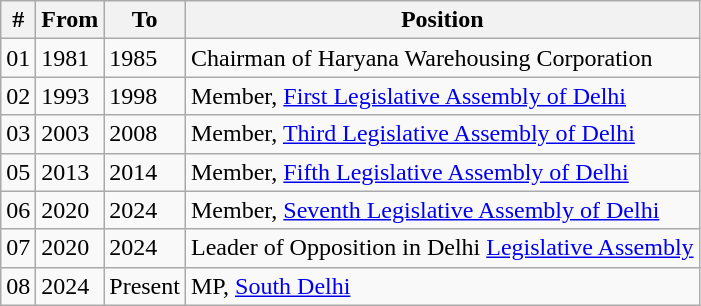<table class="wikitable sortable">
<tr>
<th>#</th>
<th>From</th>
<th>To</th>
<th>Position</th>
</tr>
<tr>
<td>01</td>
<td>1981</td>
<td>1985</td>
<td>Chairman of Haryana Warehousing Corporation</td>
</tr>
<tr>
<td>02</td>
<td>1993</td>
<td>1998</td>
<td>Member, <a href='#'>First Legislative Assembly of Delhi</a></td>
</tr>
<tr>
<td>03</td>
<td>2003</td>
<td>2008</td>
<td>Member, <a href='#'>Third Legislative Assembly of Delhi</a></td>
</tr>
<tr>
<td>05</td>
<td>2013</td>
<td>2014</td>
<td>Member, <a href='#'>Fifth Legislative Assembly of Delhi</a></td>
</tr>
<tr>
<td>06</td>
<td>2020</td>
<td>2024</td>
<td>Member, <a href='#'>Seventh Legislative Assembly of Delhi</a></td>
</tr>
<tr>
<td>07</td>
<td>2020</td>
<td>2024</td>
<td>Leader of Opposition in Delhi <a href='#'>Legislative Assembly</a></td>
</tr>
<tr>
<td>08</td>
<td>2024</td>
<td>Present</td>
<td>MP, <a href='#'>South Delhi</a></td>
</tr>
</table>
